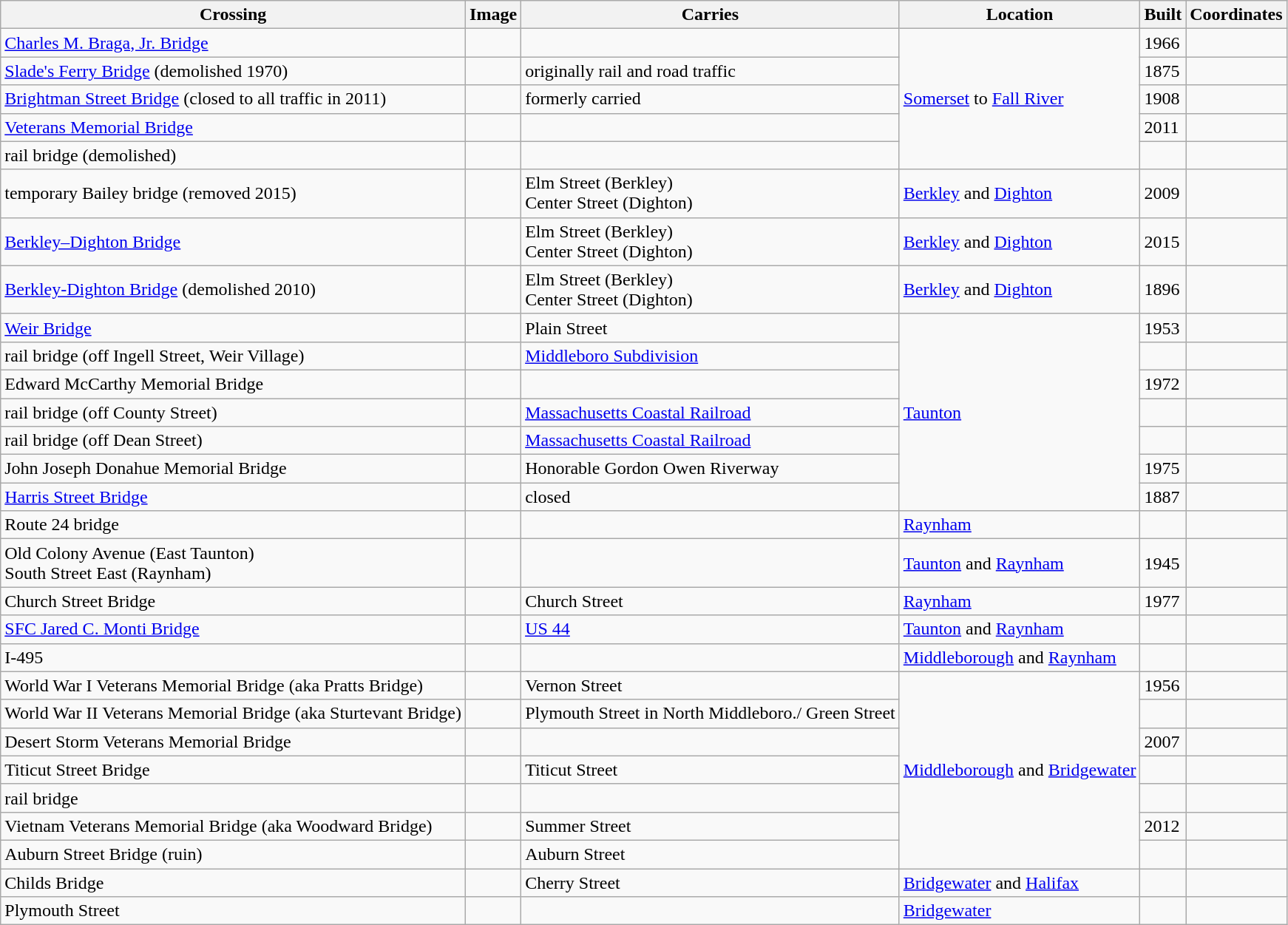<table class=wikitable>
<tr>
<th>Crossing</th>
<th>Image</th>
<th>Carries</th>
<th>Location</th>
<th>Built</th>
<th>Coordinates</th>
</tr>
<tr>
<td><a href='#'>Charles M. Braga, Jr. Bridge</a></td>
<td></td>
<td></td>
<td rowspan=5><a href='#'>Somerset</a> to <a href='#'>Fall River</a></td>
<td>1966</td>
<td></td>
</tr>
<tr>
<td><a href='#'>Slade's Ferry Bridge</a> (demolished 1970)</td>
<td></td>
<td>originally rail and road traffic</td>
<td>1875</td>
<td></td>
</tr>
<tr>
<td><a href='#'>Brightman Street Bridge</a> (closed to all traffic in 2011)</td>
<td></td>
<td>formerly carried </td>
<td>1908</td>
<td></td>
</tr>
<tr>
<td><a href='#'>Veterans Memorial Bridge</a></td>
<td></td>
<td></td>
<td>2011</td>
<td></td>
</tr>
<tr>
<td>rail bridge (demolished)</td>
<td></td>
<td></td>
<td></td>
<td></td>
</tr>
<tr>
<td>temporary Bailey bridge (removed 2015)</td>
<td></td>
<td>Elm Street (Berkley)<br>Center Street (Dighton)</td>
<td><a href='#'>Berkley</a> and <a href='#'>Dighton</a></td>
<td>2009</td>
<td></td>
</tr>
<tr>
<td><a href='#'>Berkley–Dighton Bridge</a></td>
<td></td>
<td>Elm Street (Berkley)<br>Center Street (Dighton)</td>
<td><a href='#'>Berkley</a> and <a href='#'>Dighton</a></td>
<td>2015</td>
<td></td>
</tr>
<tr>
<td><a href='#'>Berkley-Dighton Bridge</a> (demolished 2010)</td>
<td></td>
<td>Elm Street (Berkley)<br>Center Street (Dighton)</td>
<td><a href='#'>Berkley</a> and <a href='#'>Dighton</a></td>
<td>1896</td>
<td></td>
</tr>
<tr>
<td><a href='#'>Weir Bridge</a></td>
<td></td>
<td>Plain Street</td>
<td rowspan=7><a href='#'>Taunton</a></td>
<td>1953</td>
<td></td>
</tr>
<tr>
<td>rail bridge (off Ingell Street, Weir Village)</td>
<td></td>
<td><a href='#'>Middleboro Subdivision</a></td>
<td></td>
<td></td>
</tr>
<tr>
<td>Edward McCarthy Memorial Bridge</td>
<td></td>
<td></td>
<td>1972</td>
<td></td>
</tr>
<tr>
<td>rail bridge (off County Street)</td>
<td></td>
<td><a href='#'>Massachusetts Coastal Railroad</a></td>
<td></td>
<td></td>
</tr>
<tr>
<td>rail bridge (off Dean Street)</td>
<td></td>
<td><a href='#'>Massachusetts Coastal Railroad</a></td>
<td></td>
<td></td>
</tr>
<tr>
<td>John Joseph Donahue Memorial Bridge</td>
<td></td>
<td>Honorable Gordon Owen Riverway</td>
<td>1975</td>
<td></td>
</tr>
<tr>
<td><a href='#'>Harris Street Bridge</a></td>
<td></td>
<td>closed</td>
<td>1887</td>
<td></td>
</tr>
<tr>
<td>Route 24 bridge</td>
<td></td>
<td></td>
<td><a href='#'>Raynham</a></td>
<td></td>
<td></td>
</tr>
<tr>
<td>Old Colony Avenue (East Taunton)<br>South Street East (Raynham)</td>
<td></td>
<td></td>
<td><a href='#'>Taunton</a> and <a href='#'>Raynham</a></td>
<td>1945</td>
<td></td>
</tr>
<tr>
<td>Church Street Bridge</td>
<td></td>
<td>Church Street</td>
<td><a href='#'>Raynham</a></td>
<td>1977</td>
<td></td>
</tr>
<tr>
<td><a href='#'>SFC Jared C. Monti Bridge</a></td>
<td></td>
<td> <a href='#'>US 44</a></td>
<td><a href='#'>Taunton</a> and <a href='#'>Raynham</a></td>
<td></td>
<td></td>
</tr>
<tr>
<td>I-495</td>
<td></td>
<td></td>
<td><a href='#'>Middleborough</a> and <a href='#'>Raynham</a></td>
<td></td>
<td><br></td>
</tr>
<tr>
<td>World War I Veterans Memorial Bridge (aka Pratts Bridge)</td>
<td></td>
<td>Vernon Street</td>
<td rowspan=7><a href='#'>Middleborough</a> and <a href='#'>Bridgewater</a></td>
<td>1956</td>
<td></td>
</tr>
<tr>
<td>World War II Veterans Memorial Bridge (aka Sturtevant Bridge)</td>
<td></td>
<td>Plymouth Street in North Middleboro./ Green Street</td>
<td></td>
<td></td>
</tr>
<tr>
<td>Desert Storm Veterans Memorial Bridge</td>
<td></td>
<td></td>
<td>2007</td>
<td></td>
</tr>
<tr>
<td>Titicut Street Bridge</td>
<td></td>
<td>Titicut Street</td>
<td></td>
<td></td>
</tr>
<tr>
<td>rail bridge</td>
<td></td>
<td></td>
<td></td>
<td></td>
</tr>
<tr>
<td>Vietnam Veterans Memorial Bridge (aka Woodward Bridge)</td>
<td></td>
<td>Summer Street</td>
<td>2012</td>
<td></td>
</tr>
<tr>
<td>Auburn Street Bridge (ruin)</td>
<td></td>
<td>Auburn Street</td>
<td></td>
<td></td>
</tr>
<tr>
<td>Childs Bridge</td>
<td></td>
<td>Cherry Street</td>
<td><a href='#'>Bridgewater</a> and <a href='#'>Halifax</a></td>
<td></td>
<td></td>
</tr>
<tr>
<td>Plymouth Street</td>
<td></td>
<td></td>
<td><a href='#'>Bridgewater</a></td>
<td></td>
<td></td>
</tr>
</table>
